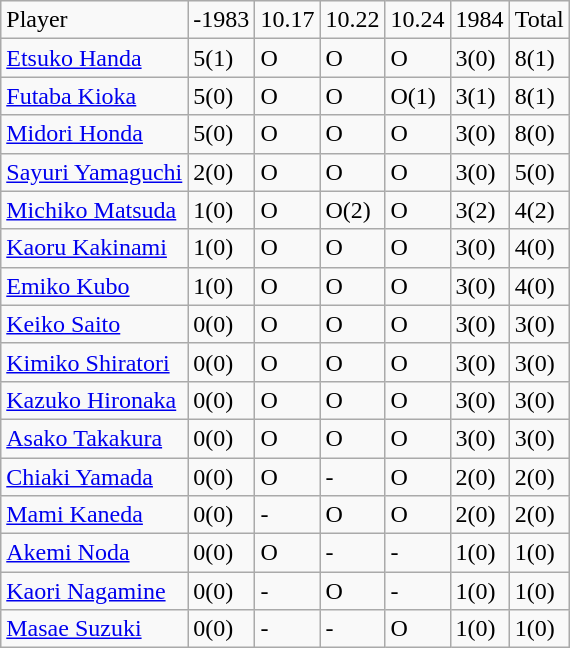<table class="wikitable" style="text-align:left;">
<tr>
<td>Player</td>
<td>-1983</td>
<td>10.17</td>
<td>10.22</td>
<td>10.24</td>
<td>1984</td>
<td>Total</td>
</tr>
<tr>
<td><a href='#'>Etsuko Handa</a></td>
<td>5(1)</td>
<td>O</td>
<td>O</td>
<td>O</td>
<td>3(0)</td>
<td>8(1)</td>
</tr>
<tr>
<td><a href='#'>Futaba Kioka</a></td>
<td>5(0)</td>
<td>O</td>
<td>O</td>
<td>O(1)</td>
<td>3(1)</td>
<td>8(1)</td>
</tr>
<tr>
<td><a href='#'>Midori Honda</a></td>
<td>5(0)</td>
<td>O</td>
<td>O</td>
<td>O</td>
<td>3(0)</td>
<td>8(0)</td>
</tr>
<tr>
<td><a href='#'>Sayuri Yamaguchi</a></td>
<td>2(0)</td>
<td>O</td>
<td>O</td>
<td>O</td>
<td>3(0)</td>
<td>5(0)</td>
</tr>
<tr>
<td><a href='#'>Michiko Matsuda</a></td>
<td>1(0)</td>
<td>O</td>
<td>O(2)</td>
<td>O</td>
<td>3(2)</td>
<td>4(2)</td>
</tr>
<tr>
<td><a href='#'>Kaoru Kakinami</a></td>
<td>1(0)</td>
<td>O</td>
<td>O</td>
<td>O</td>
<td>3(0)</td>
<td>4(0)</td>
</tr>
<tr>
<td><a href='#'>Emiko Kubo</a></td>
<td>1(0)</td>
<td>O</td>
<td>O</td>
<td>O</td>
<td>3(0)</td>
<td>4(0)</td>
</tr>
<tr>
<td><a href='#'>Keiko Saito</a></td>
<td>0(0)</td>
<td>O</td>
<td>O</td>
<td>O</td>
<td>3(0)</td>
<td>3(0)</td>
</tr>
<tr>
<td><a href='#'>Kimiko Shiratori</a></td>
<td>0(0)</td>
<td>O</td>
<td>O</td>
<td>O</td>
<td>3(0)</td>
<td>3(0)</td>
</tr>
<tr>
<td><a href='#'>Kazuko Hironaka</a></td>
<td>0(0)</td>
<td>O</td>
<td>O</td>
<td>O</td>
<td>3(0)</td>
<td>3(0)</td>
</tr>
<tr>
<td><a href='#'>Asako Takakura</a></td>
<td>0(0)</td>
<td>O</td>
<td>O</td>
<td>O</td>
<td>3(0)</td>
<td>3(0)</td>
</tr>
<tr>
<td><a href='#'>Chiaki Yamada</a></td>
<td>0(0)</td>
<td>O</td>
<td>-</td>
<td>O</td>
<td>2(0)</td>
<td>2(0)</td>
</tr>
<tr>
<td><a href='#'>Mami Kaneda</a></td>
<td>0(0)</td>
<td>-</td>
<td>O</td>
<td>O</td>
<td>2(0)</td>
<td>2(0)</td>
</tr>
<tr>
<td><a href='#'>Akemi Noda</a></td>
<td>0(0)</td>
<td>O</td>
<td>-</td>
<td>-</td>
<td>1(0)</td>
<td>1(0)</td>
</tr>
<tr>
<td><a href='#'>Kaori Nagamine</a></td>
<td>0(0)</td>
<td>-</td>
<td>O</td>
<td>-</td>
<td>1(0)</td>
<td>1(0)</td>
</tr>
<tr>
<td><a href='#'>Masae Suzuki</a></td>
<td>0(0)</td>
<td>-</td>
<td>-</td>
<td>O</td>
<td>1(0)</td>
<td>1(0)</td>
</tr>
</table>
